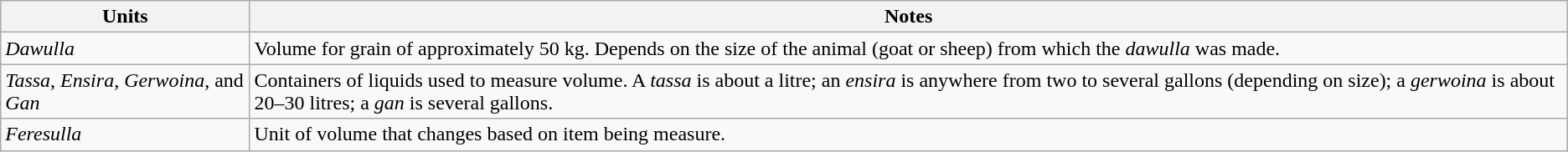<table class="wikitable">
<tr>
<th>Units</th>
<th>Notes</th>
</tr>
<tr>
<td><em>Dawulla</em></td>
<td>Volume for grain of approximately 50 kg. Depends on the size of the animal (goat or sheep) from which the <em>dawulla</em> was made.</td>
</tr>
<tr>
<td><em>Tassa</em>, <em>Ensira</em>, <em>Gerwoina</em>, and <em>Gan</em></td>
<td>Containers of liquids used to measure volume. A <em>tassa</em> is about a litre; an <em>ensira</em> is anywhere from two to several gallons (depending on size); a <em>gerwoina</em> is about 20–30 litres; a <em>gan</em> is several gallons.</td>
</tr>
<tr>
<td><em>Feresulla</em></td>
<td>Unit of volume that changes based on item being measure.</td>
</tr>
</table>
